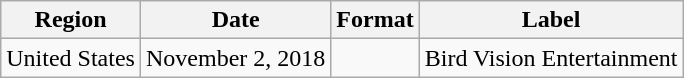<table class=wikitable>
<tr>
<th>Region</th>
<th>Date</th>
<th>Format</th>
<th>Label</th>
</tr>
<tr>
<td>United States</td>
<td>November 2, 2018</td>
<td></td>
<td>Bird Vision Entertainment</td>
</tr>
</table>
